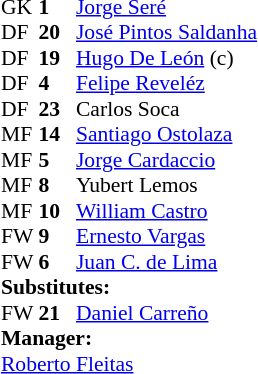<table cellspacing="0" cellpadding="0" style="font-size:90%; margin:0.2em auto;">
<tr>
<th width="25"></th>
<th width="25"></th>
</tr>
<tr>
<td>GK</td>
<td><strong>1</strong></td>
<td> <a href='#'>Jorge Seré</a></td>
</tr>
<tr>
<td>DF</td>
<td><strong>20</strong></td>
<td> <a href='#'>José Pintos Saldanha</a></td>
</tr>
<tr>
<td>DF</td>
<td><strong>19</strong></td>
<td> <a href='#'>Hugo De León</a> (c)</td>
</tr>
<tr>
<td>DF</td>
<td><strong>4</strong></td>
<td> <a href='#'>Felipe Reveléz</a></td>
</tr>
<tr>
<td>DF</td>
<td><strong>23</strong></td>
<td> Carlos Soca</td>
</tr>
<tr>
<td>MF</td>
<td><strong>14</strong></td>
<td> <a href='#'>Santiago Ostolaza</a></td>
</tr>
<tr>
<td>MF</td>
<td><strong>5</strong></td>
<td> <a href='#'>Jorge Cardaccio</a></td>
</tr>
<tr>
<td>MF</td>
<td><strong>8</strong></td>
<td> Yubert Lemos</td>
</tr>
<tr>
<td>MF</td>
<td><strong>10</strong></td>
<td> <a href='#'>William Castro</a></td>
</tr>
<tr>
<td>FW</td>
<td><strong>9</strong></td>
<td> <a href='#'>Ernesto Vargas</a></td>
<td></td>
<td></td>
</tr>
<tr>
<td>FW</td>
<td><strong>6</strong></td>
<td> <a href='#'>Juan C. de Lima</a></td>
</tr>
<tr>
<td colspan=3><strong>Substitutes:</strong></td>
</tr>
<tr>
<td>FW</td>
<td><strong>21</strong></td>
<td> <a href='#'>Daniel Carreño</a></td>
<td></td>
<td></td>
</tr>
<tr>
<td colspan=3><strong>Manager:</strong></td>
</tr>
<tr>
<td colspan=4> <a href='#'>Roberto Fleitas</a> </td>
</tr>
</table>
